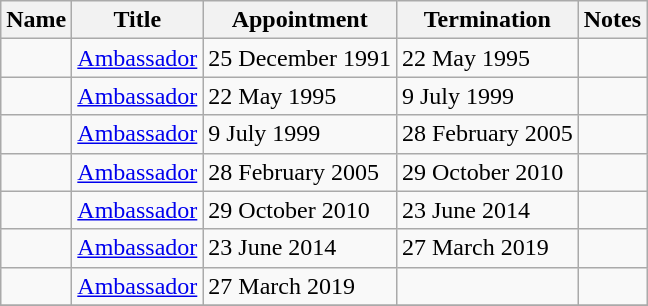<table class="wikitable">
<tr valign="middle">
<th>Name</th>
<th>Title</th>
<th>Appointment</th>
<th>Termination</th>
<th>Notes</th>
</tr>
<tr>
<td></td>
<td><a href='#'>Ambassador</a></td>
<td>25 December 1991</td>
<td>22 May 1995</td>
<td></td>
</tr>
<tr>
<td></td>
<td><a href='#'>Ambassador</a></td>
<td>22 May 1995</td>
<td>9 July 1999</td>
<td></td>
</tr>
<tr>
<td></td>
<td><a href='#'>Ambassador</a></td>
<td>9 July 1999</td>
<td>28 February 2005</td>
<td></td>
</tr>
<tr>
<td></td>
<td><a href='#'>Ambassador</a></td>
<td>28 February 2005</td>
<td>29 October 2010</td>
<td></td>
</tr>
<tr>
<td></td>
<td><a href='#'>Ambassador</a></td>
<td>29 October 2010</td>
<td>23 June 2014</td>
<td></td>
</tr>
<tr>
<td></td>
<td><a href='#'>Ambassador</a></td>
<td>23 June 2014</td>
<td>27 March 2019</td>
<td></td>
</tr>
<tr>
<td></td>
<td><a href='#'>Ambassador</a></td>
<td>27 March 2019</td>
<td></td>
<td></td>
</tr>
<tr>
</tr>
</table>
